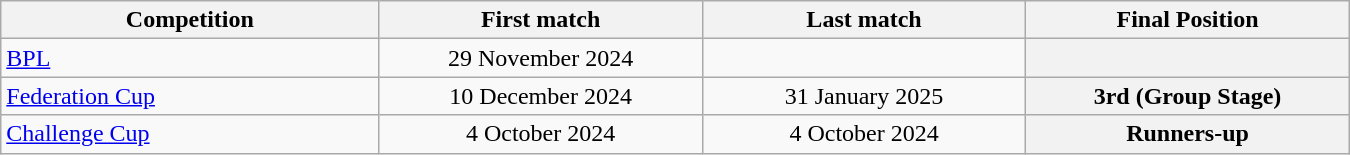<table class="wikitable" style="text-align:center; width:900px; font-size="80%";">
<tr>
<th style="text-align:center; width:200px;">Competition</th>
<th style="text-align:center; width:170px;">First match</th>
<th style="text-align:center; width:170px;">Last match</th>
<th style="text-align:center; width:170px;">Final Position</th>
</tr>
<tr>
<td style="text-align:left;"><a href='#'>BPL</a></td>
<td>29 November 2024</td>
<td></td>
<th></th>
</tr>
<tr>
<td style="text-align:left;"><a href='#'>Federation Cup</a></td>
<td>10 December 2024</td>
<td>31 January 2025</td>
<th>3rd (Group Stage)</th>
</tr>
<tr>
<td style="text-align:left;"><a href='#'>Challenge Cup</a></td>
<td>4 October 2024</td>
<td>4 October 2024</td>
<th>Runners-up</th>
</tr>
</table>
